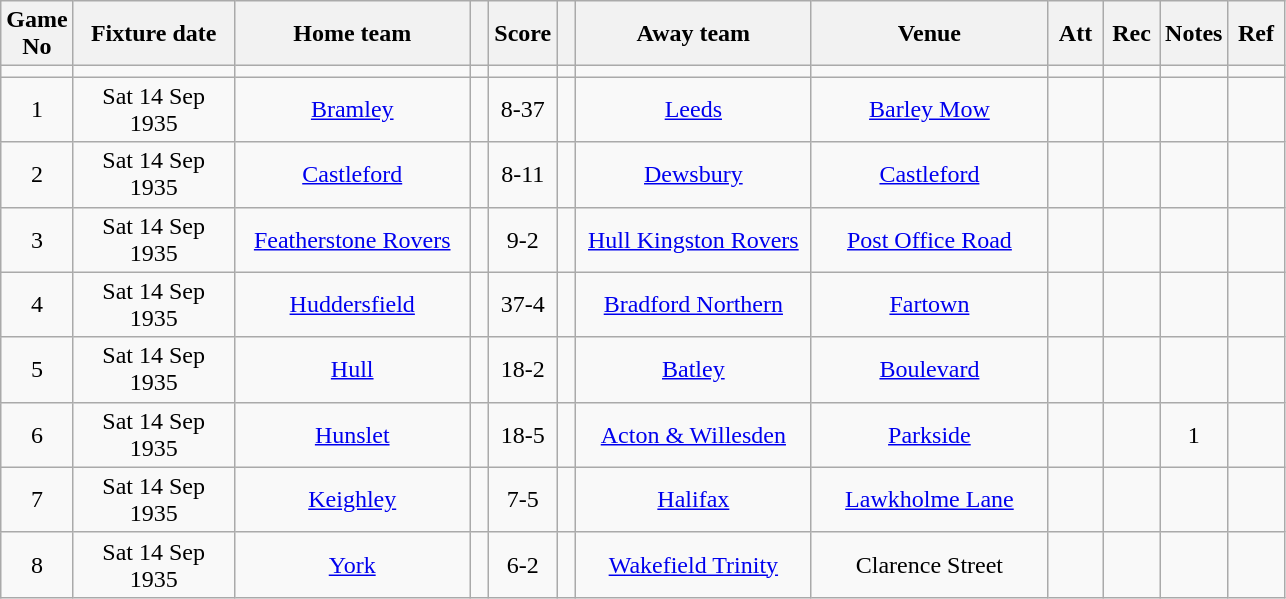<table class="wikitable" style="text-align:center;">
<tr>
<th width=20 abbr="No">Game No</th>
<th width=100 abbr="Date">Fixture date</th>
<th width=150 abbr="Home team">Home team</th>
<th width=5 abbr="space"></th>
<th width=20 abbr="Score">Score</th>
<th width=5 abbr="space"></th>
<th width=150 abbr="Away team">Away team</th>
<th width=150 abbr="Venue">Venue</th>
<th width=30 abbr="Att">Att</th>
<th width=30 abbr="Rec">Rec</th>
<th width=20 abbr="Notes">Notes</th>
<th width=30 abbr="Ref">Ref</th>
</tr>
<tr>
<td></td>
<td></td>
<td></td>
<td></td>
<td></td>
<td></td>
<td></td>
<td></td>
<td></td>
<td></td>
<td></td>
<td></td>
</tr>
<tr>
<td>1</td>
<td>Sat 14 Sep 1935</td>
<td><a href='#'>Bramley</a></td>
<td></td>
<td>8-37</td>
<td></td>
<td><a href='#'>Leeds</a></td>
<td><a href='#'>Barley Mow</a></td>
<td></td>
<td></td>
<td></td>
<td></td>
</tr>
<tr>
<td>2</td>
<td>Sat 14 Sep 1935</td>
<td><a href='#'>Castleford</a></td>
<td></td>
<td>8-11</td>
<td></td>
<td><a href='#'>Dewsbury</a></td>
<td><a href='#'>Castleford</a></td>
<td></td>
<td></td>
<td></td>
<td></td>
</tr>
<tr>
<td>3</td>
<td>Sat 14 Sep 1935</td>
<td><a href='#'>Featherstone Rovers</a></td>
<td></td>
<td>9-2</td>
<td></td>
<td><a href='#'>Hull Kingston Rovers</a></td>
<td><a href='#'>Post Office Road</a></td>
<td></td>
<td></td>
<td></td>
<td></td>
</tr>
<tr>
<td>4</td>
<td>Sat 14 Sep 1935</td>
<td><a href='#'>Huddersfield</a></td>
<td></td>
<td>37-4</td>
<td></td>
<td><a href='#'>Bradford Northern</a></td>
<td><a href='#'>Fartown</a></td>
<td></td>
<td></td>
<td></td>
<td></td>
</tr>
<tr>
<td>5</td>
<td>Sat 14 Sep 1935</td>
<td><a href='#'>Hull</a></td>
<td></td>
<td>18-2</td>
<td></td>
<td><a href='#'>Batley</a></td>
<td><a href='#'>Boulevard</a></td>
<td></td>
<td></td>
<td></td>
<td></td>
</tr>
<tr>
<td>6</td>
<td>Sat 14 Sep 1935</td>
<td><a href='#'>Hunslet</a></td>
<td></td>
<td>18-5</td>
<td></td>
<td><a href='#'>Acton & Willesden</a></td>
<td><a href='#'>Parkside</a></td>
<td></td>
<td></td>
<td>1</td>
<td></td>
</tr>
<tr>
<td>7</td>
<td>Sat 14 Sep 1935</td>
<td><a href='#'>Keighley</a></td>
<td></td>
<td>7-5</td>
<td></td>
<td><a href='#'>Halifax</a></td>
<td><a href='#'>Lawkholme Lane</a></td>
<td></td>
<td></td>
<td></td>
<td></td>
</tr>
<tr>
<td>8</td>
<td>Sat 14 Sep 1935</td>
<td><a href='#'>York</a></td>
<td></td>
<td>6-2</td>
<td></td>
<td><a href='#'>Wakefield Trinity</a></td>
<td>Clarence Street</td>
<td></td>
<td></td>
<td></td>
<td></td>
</tr>
</table>
